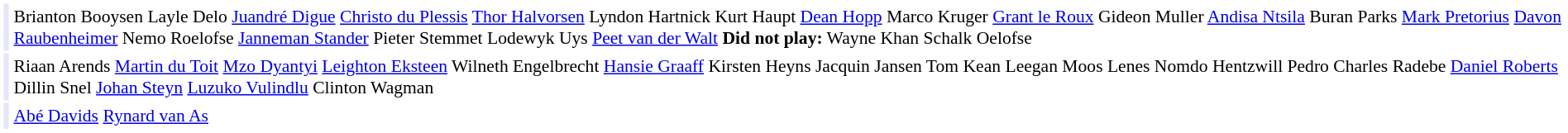<table cellpadding="2" style="border: 1px solid white; font-size:90%;">
<tr>
<td style="text-align:right;" bgcolor="lavender"></td>
<td style="text-align:left;">Brianton Booysen Layle Delo <a href='#'>Juandré Digue</a> <a href='#'>Christo du Plessis</a> <a href='#'>Thor Halvorsen</a> Lyndon Hartnick Kurt Haupt <a href='#'>Dean Hopp</a> Marco Kruger <a href='#'>Grant le Roux</a> Gideon Muller <a href='#'>Andisa Ntsila</a> Buran Parks <a href='#'>Mark Pretorius</a> <a href='#'>Davon Raubenheimer</a> Nemo Roelofse <a href='#'>Janneman Stander</a> Pieter Stemmet Lodewyk Uys <a href='#'>Peet van der Walt</a> <strong>Did not play:</strong> Wayne Khan Schalk Oelofse</td>
</tr>
<tr>
<td style="text-align:right;" bgcolor="lavender"></td>
<td style="text-align:left;">Riaan Arends <a href='#'>Martin du Toit</a> <a href='#'>Mzo Dyantyi</a> <a href='#'>Leighton Eksteen</a> Wilneth Engelbrecht <a href='#'>Hansie Graaff</a> Kirsten Heyns Jacquin Jansen Tom Kean Leegan Moos Lenes Nomdo Hentzwill Pedro Charles Radebe <a href='#'>Daniel Roberts</a> Dillin Snel <a href='#'>Johan Steyn</a> <a href='#'>Luzuko Vulindlu</a> Clinton Wagman</td>
</tr>
<tr>
<td style="text-align:right;" bgcolor="lavender"></td>
<td style="text-align:left;"><a href='#'>Abé Davids</a> <a href='#'>Rynard van As</a></td>
</tr>
</table>
